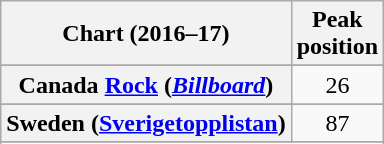<table class="wikitable sortable plainrowheaders" style="text-align:center">
<tr>
<th scope="col">Chart (2016–17)</th>
<th scope="col">Peak<br> position</th>
</tr>
<tr>
</tr>
<tr>
<th scope="row">Canada <a href='#'>Rock</a> (<em><a href='#'>Billboard</a></em>)</th>
<td>26</td>
</tr>
<tr>
</tr>
<tr>
</tr>
<tr>
</tr>
<tr>
</tr>
<tr>
<th scope="row">Sweden (<a href='#'>Sverigetopplistan</a>)</th>
<td>87</td>
</tr>
<tr>
</tr>
<tr>
</tr>
<tr>
</tr>
</table>
